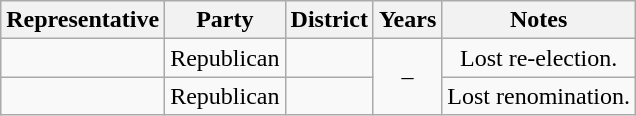<table class="wikitable sortable" style="text-align:center">
<tr valign=bottom>
<th>Representative</th>
<th>Party</th>
<th>District</th>
<th>Years</th>
<th>Notes</th>
</tr>
<tr>
<td align=left></td>
<td>Republican</td>
<td></td>
<td rowspan="2" nowrap=""> –<br></td>
<td>Lost re-election.</td>
</tr>
<tr>
<td align=left></td>
<td>Republican</td>
<td></td>
<td>Lost renomination.</td>
</tr>
</table>
